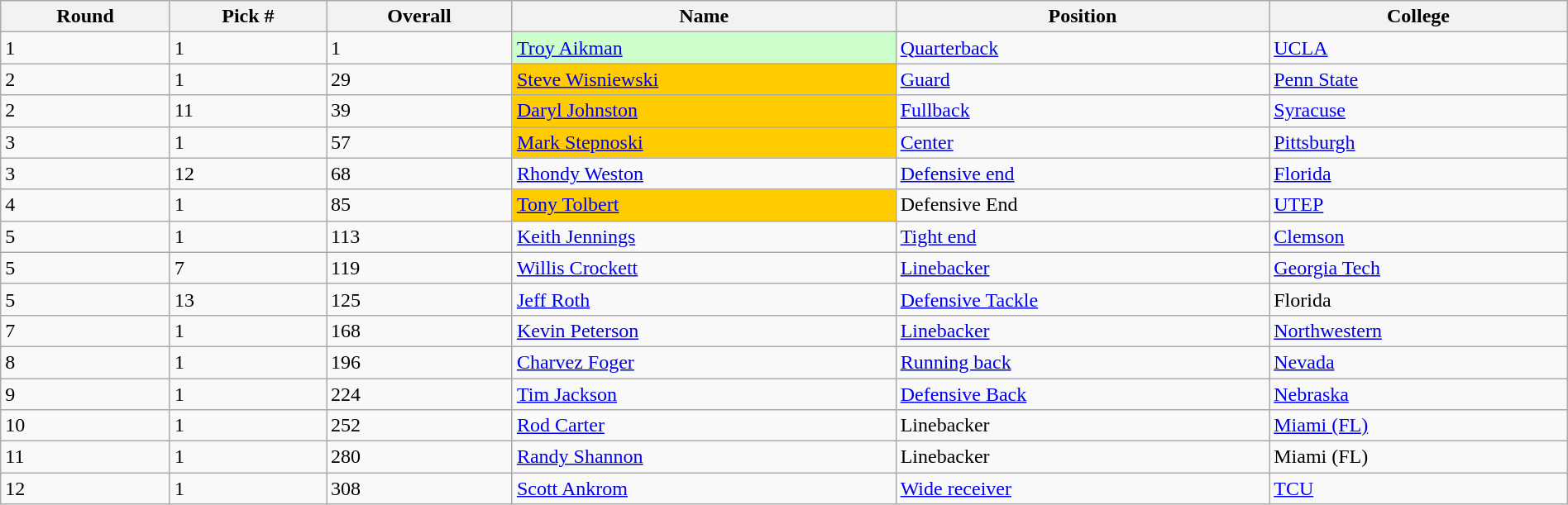<table class="wikitable sortable sortable" style="width: 100%">
<tr>
<th>Round</th>
<th>Pick #</th>
<th>Overall</th>
<th>Name</th>
<th>Position</th>
<th>College</th>
</tr>
<tr>
<td>1</td>
<td>1</td>
<td>1</td>
<td bgcolor="#CCFFCC"><a href='#'>Troy Aikman</a></td>
<td><a href='#'>Quarterback</a></td>
<td><a href='#'>UCLA</a></td>
</tr>
<tr>
<td>2</td>
<td>1</td>
<td>29</td>
<td bgcolor=#FFCC00><a href='#'>Steve Wisniewski</a></td>
<td><a href='#'>Guard</a></td>
<td><a href='#'>Penn State</a></td>
</tr>
<tr>
<td>2</td>
<td>11</td>
<td>39</td>
<td bgcolor=#FFCC00><a href='#'>Daryl Johnston</a></td>
<td><a href='#'>Fullback</a></td>
<td><a href='#'>Syracuse</a></td>
</tr>
<tr>
<td>3</td>
<td>1</td>
<td>57</td>
<td bgcolor=#FFCC00><a href='#'>Mark Stepnoski</a></td>
<td><a href='#'>Center</a></td>
<td><a href='#'>Pittsburgh</a></td>
</tr>
<tr>
<td>3</td>
<td>12</td>
<td>68</td>
<td><a href='#'>Rhondy Weston</a></td>
<td><a href='#'>Defensive end</a></td>
<td><a href='#'>Florida</a></td>
</tr>
<tr>
<td>4</td>
<td>1</td>
<td>85</td>
<td bgcolor=#FFCC00><a href='#'>Tony Tolbert</a></td>
<td>Defensive End</td>
<td><a href='#'>UTEP</a></td>
</tr>
<tr>
<td>5</td>
<td>1</td>
<td>113</td>
<td><a href='#'>Keith Jennings</a></td>
<td><a href='#'>Tight end</a></td>
<td><a href='#'>Clemson</a></td>
</tr>
<tr>
<td>5</td>
<td>7</td>
<td>119</td>
<td><a href='#'>Willis Crockett</a></td>
<td><a href='#'>Linebacker</a></td>
<td><a href='#'>Georgia Tech</a></td>
</tr>
<tr>
<td>5</td>
<td>13</td>
<td>125</td>
<td><a href='#'>Jeff Roth</a></td>
<td><a href='#'>Defensive Tackle</a></td>
<td>Florida</td>
</tr>
<tr>
<td>7</td>
<td>1</td>
<td>168</td>
<td><a href='#'>Kevin Peterson</a></td>
<td><a href='#'>Linebacker</a></td>
<td><a href='#'>Northwestern</a></td>
</tr>
<tr>
<td>8</td>
<td>1</td>
<td>196</td>
<td><a href='#'>Charvez Foger</a></td>
<td><a href='#'>Running back</a></td>
<td><a href='#'>Nevada</a></td>
</tr>
<tr>
<td>9</td>
<td>1</td>
<td>224</td>
<td><a href='#'>Tim Jackson</a></td>
<td><a href='#'>Defensive Back</a></td>
<td><a href='#'>Nebraska</a></td>
</tr>
<tr>
<td>10</td>
<td>1</td>
<td>252</td>
<td><a href='#'>Rod Carter</a></td>
<td>Linebacker</td>
<td><a href='#'>Miami (FL)</a></td>
</tr>
<tr>
<td>11</td>
<td>1</td>
<td>280</td>
<td><a href='#'>Randy Shannon</a></td>
<td>Linebacker</td>
<td>Miami (FL)</td>
</tr>
<tr>
<td>12</td>
<td>1</td>
<td>308</td>
<td><a href='#'>Scott Ankrom</a></td>
<td><a href='#'>Wide receiver</a></td>
<td><a href='#'>TCU</a></td>
</tr>
</table>
